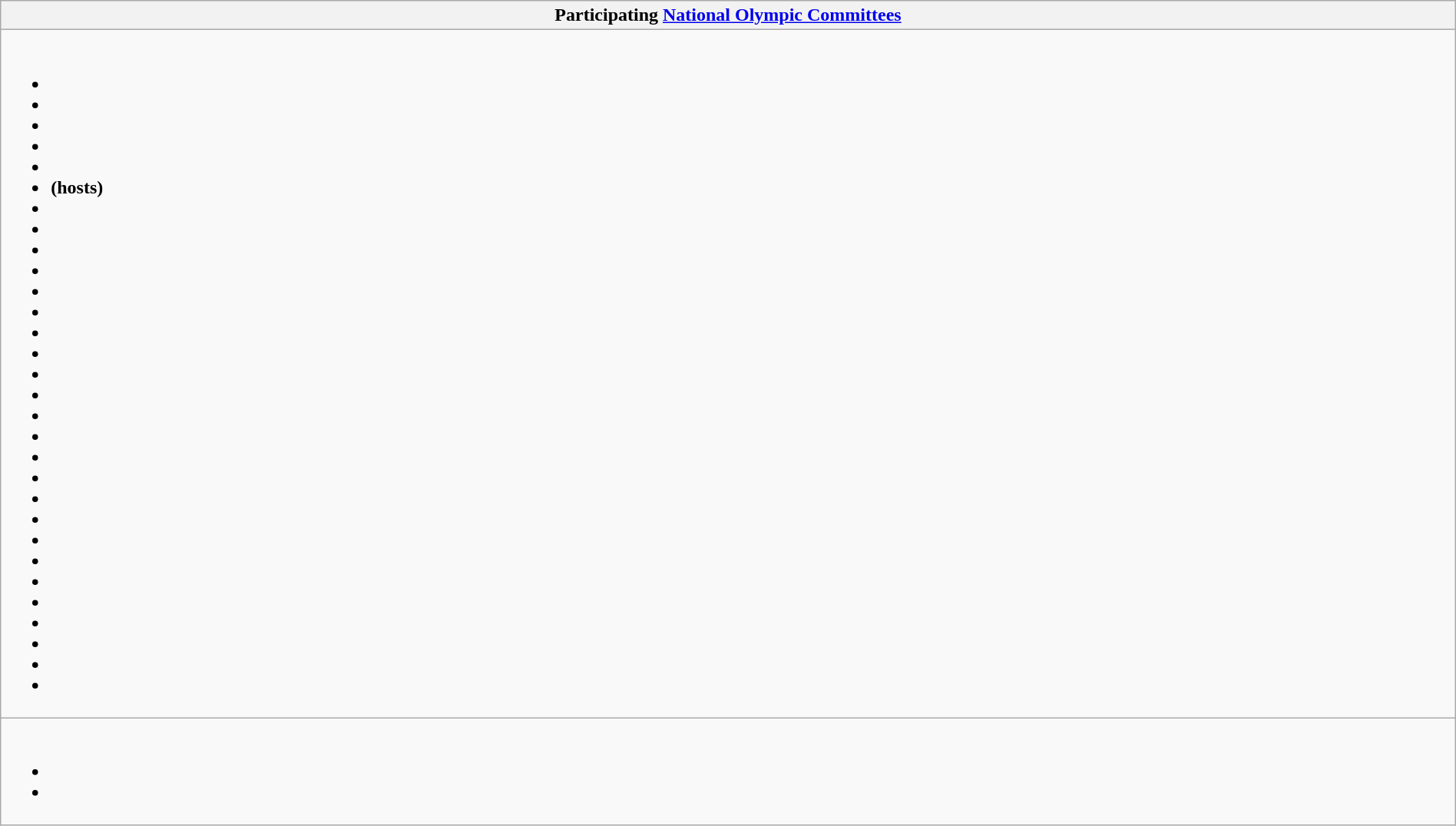<table class="wikitable collapsible" style="width:100%;">
<tr>
<th>Participating <a href='#'>National Olympic Committees</a></th>
</tr>
<tr>
<td><br><ul><li></li><li></li><li></li><li></li><li></li><li> <strong>(hosts)</strong></li><li></li><li></li><li></li><li></li><li></li><li></li><li></li><li></li><li></li><li></li><li></li><li></li><li></li><li></li><li></li><li></li><li></li><li></li><li></li><li></li><li></li><li></li><li></li><li></li></ul></td>
</tr>
<tr>
<td><br><ul><li></li><li></li></ul></td>
</tr>
</table>
